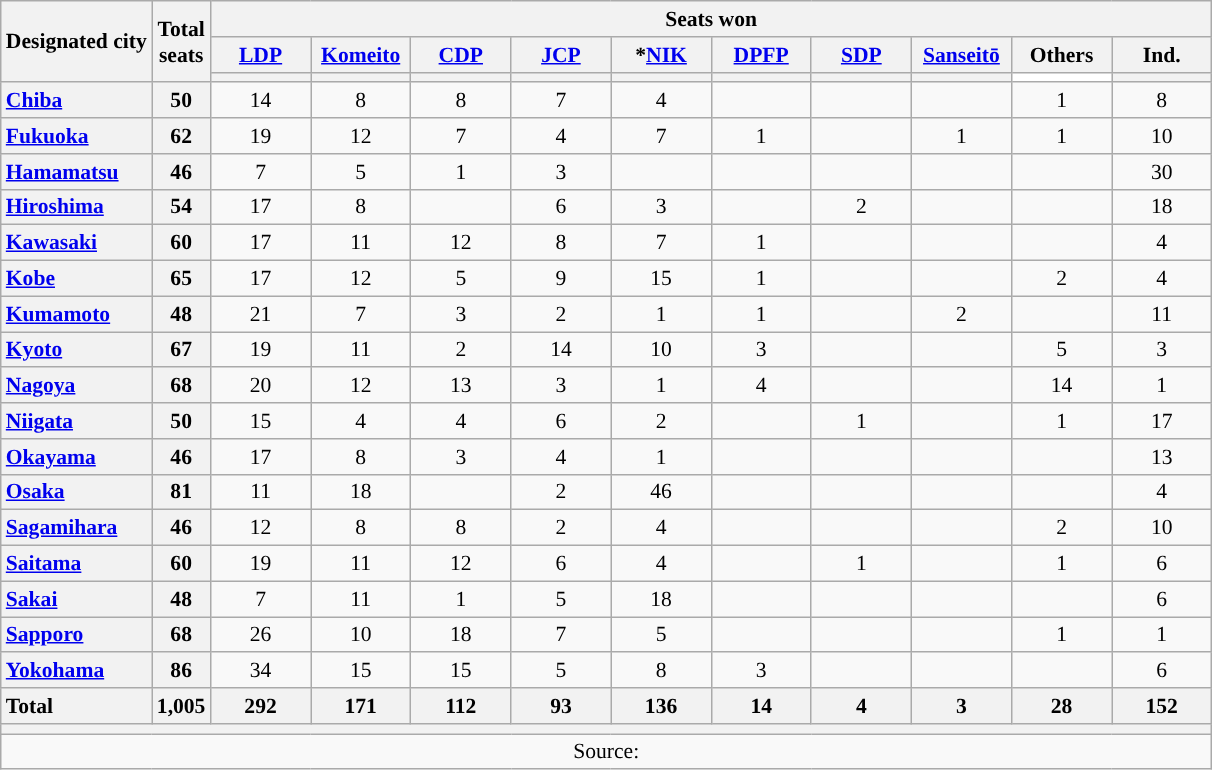<table class="wikitable" style="text-align:center; font-size: 0.9em;">
<tr>
<th rowspan="3">Designated city</th>
<th rowspan="3">Total<br>seats</th>
<th colspan="10">Seats won</th>
</tr>
<tr>
<th class="unsortable" style="width:60px;"><a href='#'>LDP</a></th>
<th class="unsortable" style="width:60px;"><a href='#'>Komeito</a></th>
<th class="unsortable" style="width:60px;"><a href='#'>CDP</a></th>
<th class="unsortable" style="width:60px;"><a href='#'>JCP</a></th>
<th class="unsortable" style="width:60px;">*<a href='#'>NIK</a></th>
<th class="unsortable" style="width:60px;"><a href='#'>DPFP</a></th>
<th class="unsortable" style="width:60px;"><a href='#'>SDP</a></th>
<th class="unsortable" style="width:60px;"><a href='#'>Sanseitō</a></th>
<th class="unsortable" style="width:60px;">Others</th>
<th class="unsortable" style="width:60px;">Ind.</th>
</tr>
<tr>
<th style="background:"></th>
<th style="background:"></th>
<th style="background:"></th>
<th style="background:"></th>
<th style="background:"></th>
<th style="background:"></th>
<th style="background:"></th>
<th style="background:"></th>
<th style="background:white;"></th>
<th style="background:"></th>
</tr>
<tr>
<th style="text-align: left;"><a href='#'>Chiba</a></th>
<th>50</th>
<td>14</td>
<td>8</td>
<td>8</td>
<td>7</td>
<td>4</td>
<td></td>
<td></td>
<td></td>
<td>1</td>
<td>8</td>
</tr>
<tr>
<th style="text-align: left;"><a href='#'>Fukuoka</a></th>
<th>62</th>
<td>19</td>
<td>12</td>
<td>7</td>
<td>4</td>
<td>7</td>
<td>1</td>
<td></td>
<td>1</td>
<td>1</td>
<td>10</td>
</tr>
<tr>
<th style="text-align: left;"><a href='#'>Hamamatsu</a></th>
<th>46</th>
<td>7</td>
<td>5</td>
<td>1</td>
<td>3</td>
<td></td>
<td></td>
<td></td>
<td></td>
<td></td>
<td>30</td>
</tr>
<tr>
<th style="text-align: left;"><a href='#'>Hiroshima</a></th>
<th>54</th>
<td>17</td>
<td>8</td>
<td></td>
<td>6</td>
<td>3</td>
<td></td>
<td>2</td>
<td></td>
<td></td>
<td>18</td>
</tr>
<tr>
<th style="text-align: left;"><a href='#'>Kawasaki</a></th>
<th>60</th>
<td>17</td>
<td>11</td>
<td>12</td>
<td>8</td>
<td>7</td>
<td>1</td>
<td></td>
<td></td>
<td></td>
<td>4</td>
</tr>
<tr>
<th style="text-align: left;"><a href='#'>Kobe</a></th>
<th>65</th>
<td>17</td>
<td>12</td>
<td>5</td>
<td>9</td>
<td>15</td>
<td>1</td>
<td></td>
<td></td>
<td>2</td>
<td>4</td>
</tr>
<tr>
<th style="text-align: left;"><a href='#'>Kumamoto</a></th>
<th>48</th>
<td>21</td>
<td>7</td>
<td>3</td>
<td>2</td>
<td>1</td>
<td>1</td>
<td></td>
<td>2</td>
<td></td>
<td>11</td>
</tr>
<tr>
<th style="text-align: left;"><a href='#'>Kyoto</a></th>
<th>67</th>
<td>19</td>
<td>11</td>
<td>2</td>
<td>14</td>
<td>10</td>
<td>3</td>
<td></td>
<td></td>
<td>5</td>
<td>3</td>
</tr>
<tr>
<th style="text-align: left;"><a href='#'>Nagoya</a></th>
<th>68</th>
<td>20</td>
<td>12</td>
<td>13</td>
<td>3</td>
<td>1</td>
<td>4</td>
<td></td>
<td></td>
<td>14</td>
<td>1</td>
</tr>
<tr>
<th style="text-align: left;"><a href='#'>Niigata</a></th>
<th>50</th>
<td>15</td>
<td>4</td>
<td>4</td>
<td>6</td>
<td>2</td>
<td></td>
<td>1</td>
<td></td>
<td>1</td>
<td>17</td>
</tr>
<tr>
<th style="text-align: left;"><a href='#'>Okayama</a></th>
<th>46</th>
<td>17</td>
<td>8</td>
<td>3</td>
<td>4</td>
<td>1</td>
<td></td>
<td></td>
<td></td>
<td></td>
<td>13</td>
</tr>
<tr>
<th style="text-align: left;"><a href='#'>Osaka</a></th>
<th>81</th>
<td>11</td>
<td>18</td>
<td></td>
<td>2</td>
<td>46</td>
<td></td>
<td></td>
<td></td>
<td></td>
<td>4</td>
</tr>
<tr>
<th style="text-align: left;"><a href='#'>Sagamihara</a></th>
<th>46</th>
<td>12</td>
<td>8</td>
<td>8</td>
<td>2</td>
<td>4</td>
<td></td>
<td></td>
<td></td>
<td>2</td>
<td>10</td>
</tr>
<tr>
<th style="text-align: left;"><a href='#'>Saitama</a></th>
<th>60</th>
<td>19</td>
<td>11</td>
<td>12</td>
<td>6</td>
<td>4</td>
<td></td>
<td>1</td>
<td></td>
<td>1</td>
<td>6</td>
</tr>
<tr>
<th style="text-align: left;"><a href='#'>Sakai</a></th>
<th>48</th>
<td>7</td>
<td>11</td>
<td>1</td>
<td>5</td>
<td>18</td>
<td></td>
<td></td>
<td></td>
<td></td>
<td>6</td>
</tr>
<tr>
<th style="text-align: left;"><a href='#'>Sapporo</a></th>
<th>68</th>
<td>26</td>
<td>10</td>
<td>18</td>
<td>7</td>
<td>5</td>
<td></td>
<td></td>
<td></td>
<td>1</td>
<td>1</td>
</tr>
<tr>
<th style="text-align: left;"><a href='#'>Yokohama</a></th>
<th>86</th>
<td>34</td>
<td>15</td>
<td>15</td>
<td>5</td>
<td>8</td>
<td>3</td>
<td></td>
<td></td>
<td></td>
<td>6</td>
</tr>
<tr class="sortbottom">
<th style="text-align: left;">Total</th>
<th>1,005</th>
<th>292</th>
<th>171</th>
<th>112</th>
<th>93</th>
<th>136</th>
<th>14</th>
<th>4</th>
<th>3</th>
<th>28</th>
<th>152</th>
</tr>
<tr>
<th colspan="12"></th>
</tr>
<tr>
<td colspan="12">Source: </td>
</tr>
</table>
